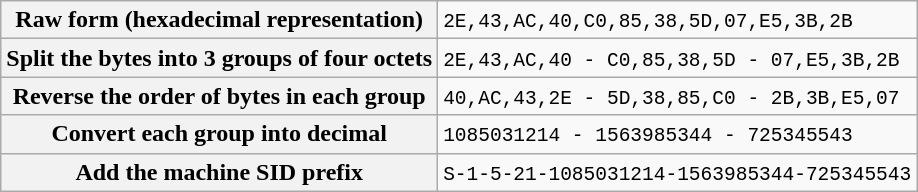<table class="wikitable plainrowheaders static-row-numbers static-row-header-hash">
<tr class="static-row-header">
<th scope="row">Raw form (hexadecimal representation)</th>
<td><code>2E,43,AC,40,C0,85,38,5D,07,E5,3B,2B</code></td>
</tr>
<tr>
<th scope="row">Split the bytes into 3 groups of four octets</th>
<td><code>2E,43,AC,40 - C0,85,38,5D - 07,E5,3B,2B</code></td>
</tr>
<tr>
<th scope="row">Reverse the order of bytes in each group</th>
<td><code>40,AC,43,2E - 5D,38,85,C0 - 2B,3B,E5,07</code></td>
</tr>
<tr>
<th scope="row">Convert each group into decimal</th>
<td><code>1085031214 - 1563985344 - 725345543</code></td>
</tr>
<tr>
<th scope="row">Add the machine SID prefix</th>
<td><code>S-1-5-21-1085031214-1563985344-725345543</code></td>
</tr>
</table>
